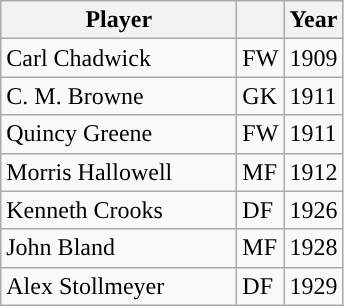<table class="wikitable"; style= "text-align: ">
<tr>
<th width=150px>Player</th>
<th width=px></th>
<th width=px>Year</th>
</tr>
<tr>
<td>Carl Chadwick</td>
<td>FW</td>
<td>1909</td>
</tr>
<tr>
<td>C. M. Browne</td>
<td>GK</td>
<td>1911</td>
</tr>
<tr>
<td>Quincy Greene</td>
<td>FW</td>
<td>1911</td>
</tr>
<tr>
<td>Morris Hallowell</td>
<td>MF</td>
<td>1912</td>
</tr>
<tr>
<td>Kenneth Crooks</td>
<td>DF</td>
<td>1926</td>
</tr>
<tr>
<td>John Bland</td>
<td>MF</td>
<td>1928</td>
</tr>
<tr>
<td>Alex Stollmeyer</td>
<td>DF</td>
<td>1929</td>
</tr>
</table>
